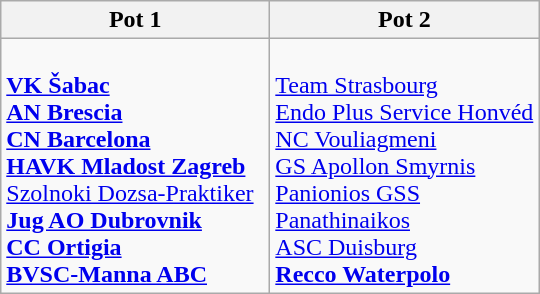<table class="wikitable">
<tr>
<th width=50%>Pot 1</th>
<th width=50%>Pot 2</th>
</tr>
<tr>
<td><br> <strong><a href='#'>VK Šabac</a></strong><br>
 <strong><a href='#'>AN Brescia</a></strong><br>
 <strong><a href='#'>CN Barcelona</a></strong><br>
 <strong><a href='#'>HAVK Mladost Zagreb</a></strong><br> 
 <a href='#'>Szolnoki Dozsa-Praktiker</a><br>
 <strong><a href='#'>Jug AO Dubrovnik</a></strong><br>
 <strong><a href='#'>CC Ortigia</a></strong><br>
 <strong><a href='#'>BVSC-Manna ABC</a></strong></td>
<td><br> <a href='#'>Team Strasbourg</a><br>
 <a href='#'>Endo Plus Service Honvéd</a><br>
 <a href='#'>NC Vouliagmeni</a><br>
 <a href='#'>GS Apollon Smyrnis</a><br> 
 <a href='#'>Panionios GSS</a><br>
 <a href='#'>Panathinaikos</a><br>
 <a href='#'>ASC Duisburg</a><br>
 <strong><a href='#'>Recco Waterpolo</a></strong></td>
</tr>
</table>
